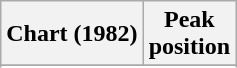<table class="wikitable plainrowheaders" style="text-align:center">
<tr>
<th>Chart (1982)</th>
<th>Peak<br>position</th>
</tr>
<tr>
</tr>
<tr>
</tr>
</table>
